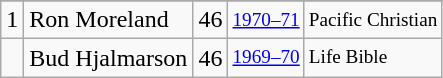<table class="wikitable">
<tr>
</tr>
<tr>
<td>1</td>
<td>Ron Moreland</td>
<td>46</td>
<td style="font-size:80%;"><a href='#'>1970–71</a></td>
<td style="font-size:80%;">Pacific Christian</td>
</tr>
<tr>
<td></td>
<td>Bud Hjalmarson</td>
<td>46</td>
<td style="font-size:80%;"><a href='#'>1969–70</a></td>
<td style="font-size:80%;">Life Bible</td>
</tr>
</table>
